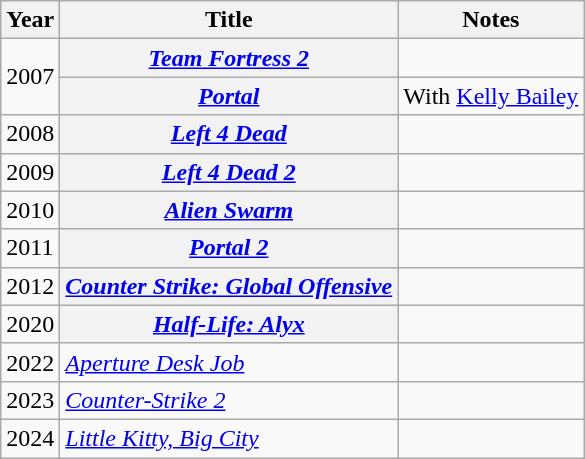<table class="wikitable plainrowheaders">
<tr>
<th>Year</th>
<th>Title</th>
<th>Notes</th>
</tr>
<tr>
<td rowspan="2">2007</td>
<th scope="row"><em><a href='#'>Team Fortress 2</a></em></th>
<td></td>
</tr>
<tr>
<th scope="row"><em><a href='#'>Portal</a></em></th>
<td>With <a href='#'>Kelly Bailey</a></td>
</tr>
<tr>
<td>2008</td>
<th scope="row"><em><a href='#'>Left 4 Dead</a></em></th>
<td></td>
</tr>
<tr>
<td>2009</td>
<th scope="row"><em><a href='#'>Left 4 Dead 2</a></em></th>
<td></td>
</tr>
<tr>
<td>2010</td>
<th scope="row"><em><a href='#'>Alien Swarm</a></em></th>
<td></td>
</tr>
<tr>
<td>2011</td>
<th scope="row"><em><a href='#'>Portal 2</a></em></th>
<td></td>
</tr>
<tr>
<td>2012</td>
<th scope="row"><em><a href='#'>Counter Strike: Global Offensive</a></em></th>
<td></td>
</tr>
<tr>
<td>2020</td>
<th scope="row"><em><a href='#'>Half-Life: Alyx</a></em></th>
<td></td>
</tr>
<tr>
<td>2022</td>
<td><em><a href='#'>Aperture Desk Job</a></em></td>
<td></td>
</tr>
<tr>
<td>2023</td>
<td><em><a href='#'>Counter-Strike 2</a></em></td>
<td></td>
</tr>
<tr>
<td>2024</td>
<td><em><a href='#'>Little Kitty, Big City</a></em></td>
<td></td>
</tr>
</table>
